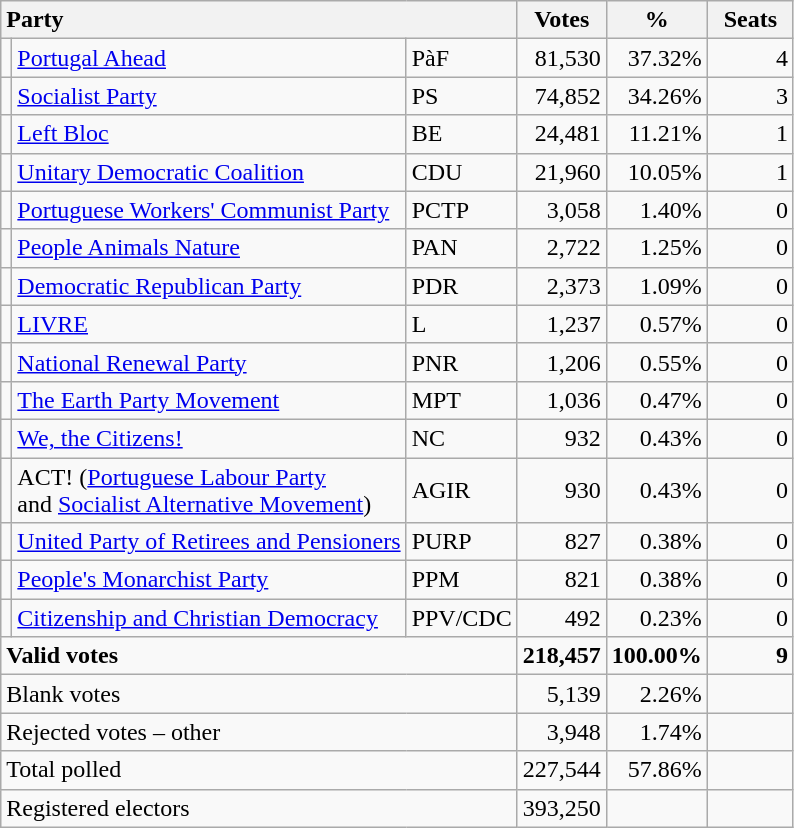<table class="wikitable" border="1" style="text-align:right;">
<tr>
<th style="text-align:left;" colspan=3>Party</th>
<th align=center width="50">Votes</th>
<th align=center width="50">%</th>
<th align=center width="50">Seats</th>
</tr>
<tr>
<td></td>
<td align=left><a href='#'>Portugal Ahead</a></td>
<td align=left>PàF</td>
<td>81,530</td>
<td>37.32%</td>
<td>4</td>
</tr>
<tr>
<td></td>
<td align=left><a href='#'>Socialist Party</a></td>
<td align=left>PS</td>
<td>74,852</td>
<td>34.26%</td>
<td>3</td>
</tr>
<tr>
<td></td>
<td align=left><a href='#'>Left Bloc</a></td>
<td align=left>BE</td>
<td>24,481</td>
<td>11.21%</td>
<td>1</td>
</tr>
<tr>
<td></td>
<td align=left style="white-space: nowrap;"><a href='#'>Unitary Democratic Coalition</a></td>
<td align=left>CDU</td>
<td>21,960</td>
<td>10.05%</td>
<td>1</td>
</tr>
<tr>
<td></td>
<td align=left><a href='#'>Portuguese Workers' Communist Party</a></td>
<td align=left>PCTP</td>
<td>3,058</td>
<td>1.40%</td>
<td>0</td>
</tr>
<tr>
<td></td>
<td align=left><a href='#'>People Animals Nature</a></td>
<td align=left>PAN</td>
<td>2,722</td>
<td>1.25%</td>
<td>0</td>
</tr>
<tr>
<td></td>
<td align=left><a href='#'>Democratic Republican Party</a></td>
<td align=left>PDR</td>
<td>2,373</td>
<td>1.09%</td>
<td>0</td>
</tr>
<tr>
<td></td>
<td align=left><a href='#'>LIVRE</a></td>
<td align=left>L</td>
<td>1,237</td>
<td>0.57%</td>
<td>0</td>
</tr>
<tr>
<td></td>
<td align=left><a href='#'>National Renewal Party</a></td>
<td align=left>PNR</td>
<td>1,206</td>
<td>0.55%</td>
<td>0</td>
</tr>
<tr>
<td></td>
<td align=left><a href='#'>The Earth Party Movement</a></td>
<td align=left>MPT</td>
<td>1,036</td>
<td>0.47%</td>
<td>0</td>
</tr>
<tr>
<td></td>
<td align=left><a href='#'>We, the Citizens!</a></td>
<td align=left>NC</td>
<td>932</td>
<td>0.43%</td>
<td>0</td>
</tr>
<tr>
<td></td>
<td align=left>ACT! (<a href='#'>Portuguese Labour Party</a><br>and <a href='#'>Socialist Alternative Movement</a>)</td>
<td align=left>AGIR</td>
<td>930</td>
<td>0.43%</td>
<td>0</td>
</tr>
<tr>
<td></td>
<td align=left><a href='#'>United Party of Retirees and Pensioners</a></td>
<td align=left>PURP</td>
<td>827</td>
<td>0.38%</td>
<td>0</td>
</tr>
<tr>
<td></td>
<td align=left><a href='#'>People's Monarchist Party</a></td>
<td align=left>PPM</td>
<td>821</td>
<td>0.38%</td>
<td>0</td>
</tr>
<tr>
<td></td>
<td align=left><a href='#'>Citizenship and Christian Democracy</a></td>
<td align=left>PPV/CDC</td>
<td>492</td>
<td>0.23%</td>
<td>0</td>
</tr>
<tr style="font-weight:bold">
<td align=left colspan=3>Valid votes</td>
<td>218,457</td>
<td>100.00%</td>
<td>9</td>
</tr>
<tr>
<td align=left colspan=3>Blank votes</td>
<td>5,139</td>
<td>2.26%</td>
<td></td>
</tr>
<tr>
<td align=left colspan=3>Rejected votes – other</td>
<td>3,948</td>
<td>1.74%</td>
<td></td>
</tr>
<tr>
<td align=left colspan=3>Total polled</td>
<td>227,544</td>
<td>57.86%</td>
<td></td>
</tr>
<tr>
<td align=left colspan=3>Registered electors</td>
<td>393,250</td>
<td></td>
<td></td>
</tr>
</table>
